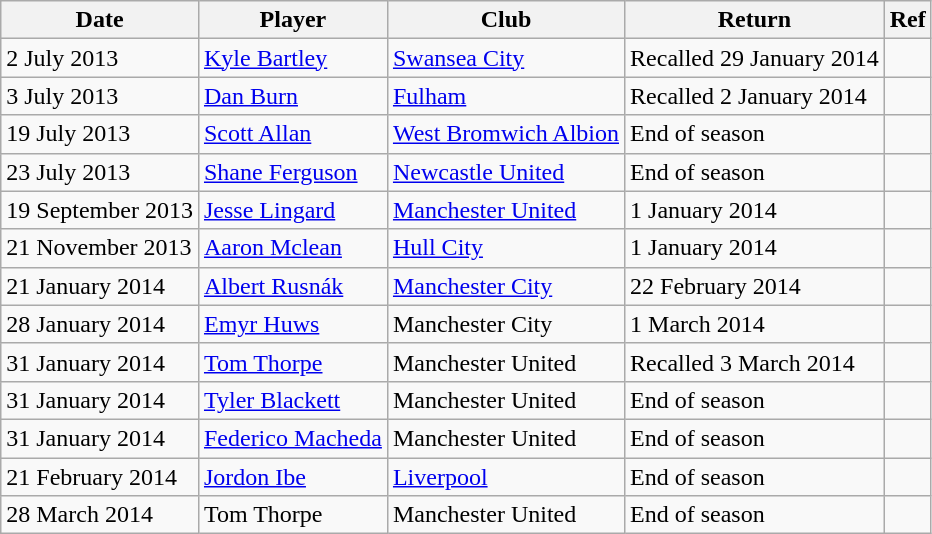<table class="wikitable" style="text-align: left">
<tr>
<th>Date</th>
<th>Player</th>
<th>Club</th>
<th>Return</th>
<th>Ref</th>
</tr>
<tr>
<td>2 July 2013</td>
<td><a href='#'>Kyle Bartley</a></td>
<td><a href='#'>Swansea City</a></td>
<td>Recalled 29 January 2014</td>
<td style="text-align: center"></td>
</tr>
<tr>
<td>3 July 2013</td>
<td><a href='#'>Dan Burn</a></td>
<td><a href='#'>Fulham</a></td>
<td>Recalled 2 January 2014</td>
<td style="text-align: center"></td>
</tr>
<tr>
<td>19 July 2013</td>
<td><a href='#'>Scott Allan</a></td>
<td><a href='#'>West Bromwich Albion</a></td>
<td>End of season</td>
<td style="text-align: center"></td>
</tr>
<tr>
<td>23 July 2013</td>
<td><a href='#'>Shane Ferguson</a></td>
<td><a href='#'>Newcastle United</a></td>
<td>End of season</td>
<td style="text-align: center"></td>
</tr>
<tr>
<td>19 September 2013</td>
<td><a href='#'>Jesse Lingard</a></td>
<td><a href='#'>Manchester United</a></td>
<td>1 January 2014</td>
<td style="text-align: center"></td>
</tr>
<tr>
<td>21 November 2013</td>
<td><a href='#'>Aaron Mclean</a></td>
<td><a href='#'>Hull City</a></td>
<td>1 January 2014</td>
<td style="text-align: center"></td>
</tr>
<tr>
<td>21 January 2014</td>
<td><a href='#'>Albert Rusnák</a></td>
<td><a href='#'>Manchester City</a></td>
<td>22 February 2014</td>
<td style="text-align: center"></td>
</tr>
<tr>
<td>28 January 2014</td>
<td><a href='#'>Emyr Huws</a></td>
<td>Manchester City</td>
<td>1 March 2014</td>
<td style="text-align: center"></td>
</tr>
<tr>
<td>31 January 2014</td>
<td><a href='#'>Tom Thorpe</a></td>
<td>Manchester United</td>
<td>Recalled 3 March 2014</td>
<td style="text-align: center"></td>
</tr>
<tr>
<td>31 January 2014</td>
<td><a href='#'>Tyler Blackett</a></td>
<td>Manchester United</td>
<td>End of season</td>
<td style="text-align: center"></td>
</tr>
<tr>
<td>31 January 2014</td>
<td><a href='#'>Federico Macheda</a></td>
<td>Manchester United</td>
<td>End of season</td>
<td style="text-align: center"></td>
</tr>
<tr>
<td>21 February 2014</td>
<td><a href='#'>Jordon Ibe</a></td>
<td><a href='#'>Liverpool</a></td>
<td>End of season</td>
<td style="text-align: center"></td>
</tr>
<tr>
<td>28 March 2014</td>
<td>Tom Thorpe</td>
<td>Manchester United</td>
<td>End of season</td>
<td style="text-align: center"></td>
</tr>
</table>
